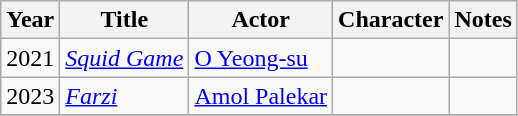<table class="wikitable">
<tr>
<th>Year</th>
<th>Title</th>
<th>Actor</th>
<th>Character</th>
<th>Notes</th>
</tr>
<tr>
<td>2021</td>
<td><em><a href='#'>Squid Game</a></em></td>
<td><a href='#'>O Yeong-su</a></td>
<td></td>
<td></td>
</tr>
<tr>
<td>2023</td>
<td><em><a href='#'>Farzi</a></em></td>
<td><a href='#'>Amol Palekar</a></td>
<td></td>
<td></td>
</tr>
<tr>
</tr>
</table>
